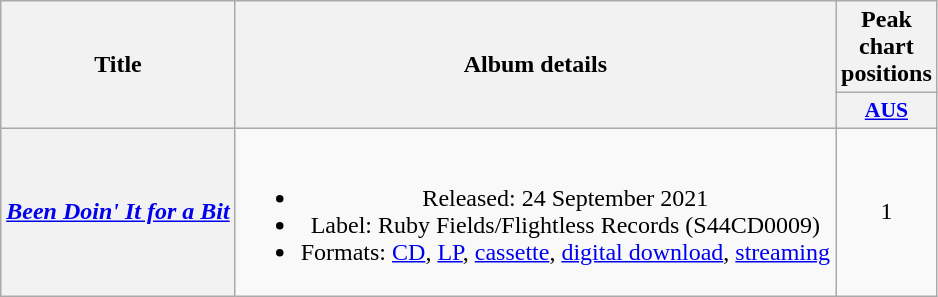<table class="wikitable plainrowheaders" style="text-align:center;">
<tr>
<th rowspan="2">Title</th>
<th rowspan="2">Album details</th>
<th colspan="1">Peak chart positions</th>
</tr>
<tr>
<th scope="col" style="width:3em;font-size:90%;"><a href='#'>AUS</a><br></th>
</tr>
<tr>
<th scope="row"><em><a href='#'>Been Doin' It for a Bit</a></em></th>
<td><br><ul><li>Released: 24 September 2021</li><li>Label: Ruby Fields/Flightless Records (S44CD0009)</li><li>Formats: <a href='#'>CD</a>, <a href='#'>LP</a>, <a href='#'>cassette</a>, <a href='#'>digital download</a>, <a href='#'>streaming</a></li></ul></td>
<td>1</td>
</tr>
</table>
